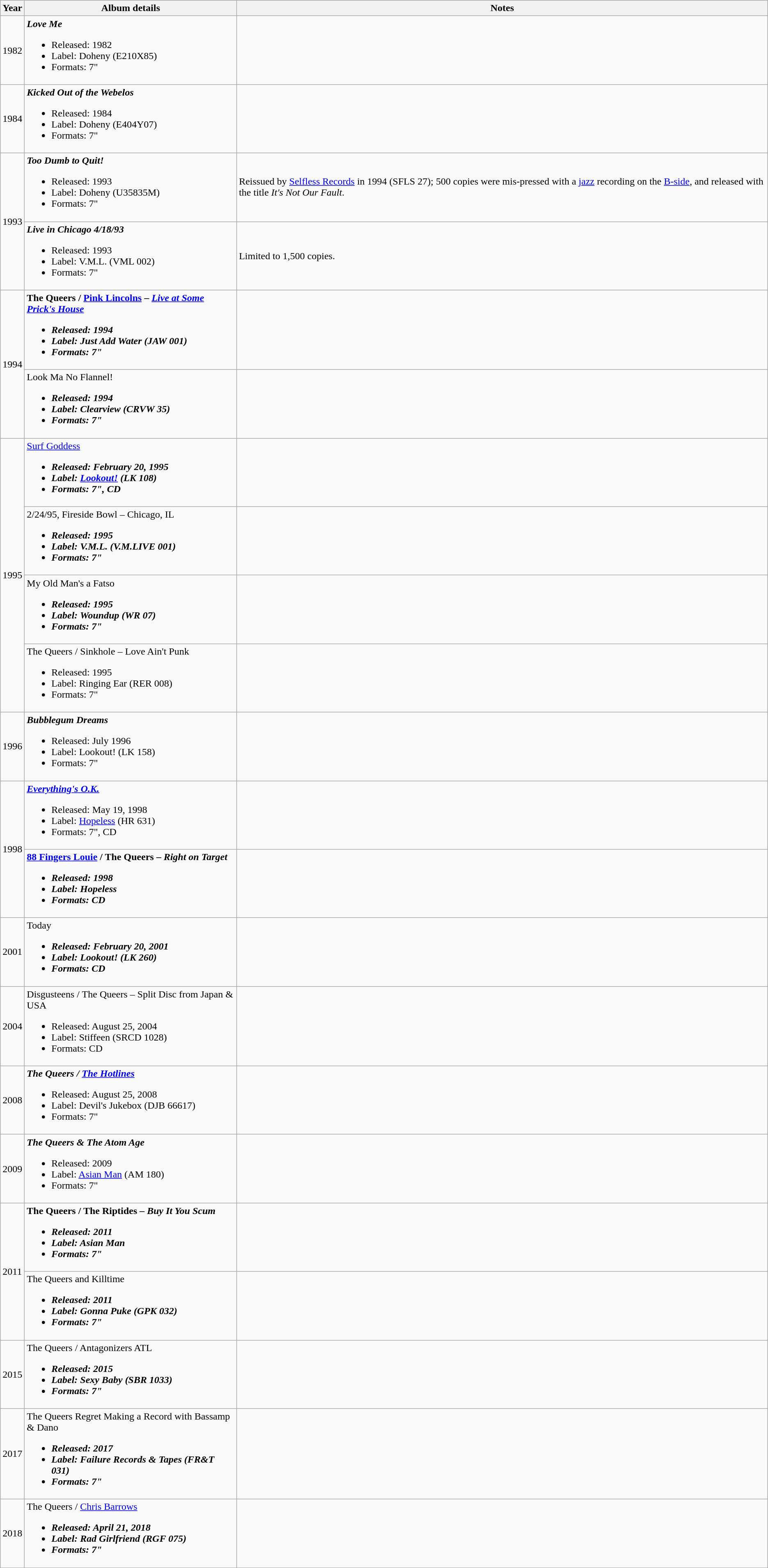<table class ="wikitable">
<tr>
<th>Year</th>
<th>Album details</th>
<th>Notes</th>
</tr>
<tr>
<td>1982</td>
<td><strong><em>Love Me</em></strong><br><ul><li>Released: 1982</li><li>Label: Doheny (E210X85)</li><li>Formats: 7"</li></ul></td>
<td></td>
</tr>
<tr>
<td>1984</td>
<td><strong><em>Kicked Out of the Webelos</em></strong><br><ul><li>Released: 1984</li><li>Label: Doheny (E404Y07)</li><li>Formats: 7"</li></ul></td>
<td></td>
</tr>
<tr>
<td rowspan="2">1993</td>
<td><strong><em>Too Dumb to Quit!</em></strong><br><ul><li>Released: 1993</li><li>Label: Doheny (U35835M)</li><li>Formats: 7"</li></ul></td>
<td>Reissued by <a href='#'>Selfless Records</a> in 1994 (SFLS 27); 500 copies were mis-pressed  with a <a href='#'>jazz</a> recording on the <a href='#'>B-side</a>, and released with the title <em>It's Not Our Fault</em>.</td>
</tr>
<tr>
<td><strong><em>Live in Chicago 4/18/93</em></strong><br><ul><li>Released: 1993</li><li>Label: V.M.L. (VML 002)</li><li>Formats: 7"</li></ul></td>
<td>Limited to 1,500 copies.</td>
</tr>
<tr>
<td rowspan="2">1994</td>
<td><strong>The Queers / <a href='#'>Pink Lincolns</a> – <em><a href='#'>Live at Some Prick's House</a><strong><em><br><ul><li>Released: 1994</li><li>Label: Just Add Water (JAW 001)</li><li>Formats: 7"</li></ul></td>
<td></td>
</tr>
<tr>
<td></em></strong>Look Ma No Flannel!<strong><em><br><ul><li>Released: 1994</li><li>Label: Clearview (CRVW 35)</li><li>Formats: 7"</li></ul></td>
<td></td>
</tr>
<tr>
<td rowspan="4">1995</td>
<td></em></strong><a href='#'>Surf Goddess</a><strong><em><br><ul><li>Released: February 20, 1995</li><li>Label: <a href='#'>Lookout!</a> (LK 108)</li><li>Formats: 7", CD</li></ul></td>
<td></td>
</tr>
<tr>
<td></em></strong>2/24/95, Fireside Bowl – Chicago, IL<strong><em><br><ul><li>Released: 1995</li><li>Label: V.M.L. (V.M.LIVE 001)</li><li>Formats: 7"</li></ul></td>
<td></td>
</tr>
<tr>
<td></em></strong>My Old Man's a Fatso<strong><em><br><ul><li>Released: 1995</li><li>Label: Woundup (WR 07)</li><li>Formats: 7"</li></ul></td>
<td></td>
</tr>
<tr>
<td></strong>The Queers / Sinkhole – </em>Love Ain't Punk</em></strong><br><ul><li>Released: 1995</li><li>Label: Ringing Ear (RER 008)</li><li>Formats: 7"</li></ul></td>
<td></td>
</tr>
<tr>
<td>1996</td>
<td><strong><em>Bubblegum Dreams</em></strong><br><ul><li>Released: July 1996</li><li>Label: Lookout! (LK 158)</li><li>Formats: 7"</li></ul></td>
<td></td>
</tr>
<tr>
<td rowspan="2">1998</td>
<td><strong><em><a href='#'>Everything's O.K.</a></em></strong><br><ul><li>Released: May 19, 1998</li><li>Label: <a href='#'>Hopeless</a> (HR 631)</li><li>Formats: 7", CD</li></ul></td>
<td></td>
</tr>
<tr>
<td><strong><a href='#'>88 Fingers Louie</a> / The Queers – <em>Right on Target<strong><em><br><ul><li>Released: 1998</li><li>Label: Hopeless</li><li>Formats: CD</li></ul></td>
<td></td>
</tr>
<tr>
<td>2001</td>
<td></em></strong>Today<strong><em><br><ul><li>Released: February 20, 2001</li><li>Label: Lookout! (LK 260)</li><li>Formats: CD</li></ul></td>
<td></td>
</tr>
<tr>
<td>2004</td>
<td></strong>Disgusteens / The Queers – </em>Split Disc from Japan & USA</em></strong><br><ul><li>Released: August 25, 2004</li><li>Label: Stiffeen (SRCD 1028)</li><li>Formats: CD</li></ul></td>
<td></td>
</tr>
<tr>
<td>2008</td>
<td><strong><em>The Queers / <a href='#'>The Hotlines</a></em></strong><br><ul><li>Released: August 25, 2008</li><li>Label: Devil's Jukebox (DJB 66617)</li><li>Formats: 7"</li></ul></td>
<td></td>
</tr>
<tr>
<td>2009</td>
<td><strong><em>The Queers & The Atom Age</em></strong><br><ul><li>Released: 2009</li><li>Label: <a href='#'>Asian Man</a> (AM 180)</li><li>Formats: 7"</li></ul></td>
<td></td>
</tr>
<tr>
<td rowspan="2">2011</td>
<td><strong>The Queers / The Riptides – <em>Buy It You Scum<strong><em><br><ul><li>Released: 2011</li><li>Label: Asian Man</li><li>Formats: 7"</li></ul></td>
<td></td>
</tr>
<tr>
<td></em></strong>The Queers and Killtime<strong><em><br><ul><li>Released: 2011</li><li>Label: Gonna Puke (GPK 032)</li><li>Formats: 7"</li></ul></td>
<td></td>
</tr>
<tr>
<td>2015</td>
<td></em></strong>The Queers / Antagonizers ATL<strong><em><br><ul><li>Released: 2015</li><li>Label: Sexy Baby (SBR 1033)</li><li>Formats: 7"</li></ul></td>
<td></td>
</tr>
<tr>
<td>2017</td>
<td></em></strong>The Queers Regret Making a Record with Bassamp & Dano<strong><em><br><ul><li>Released: 2017</li><li>Label: Failure Records & Tapes (FR&T 031)</li><li>Formats: 7"</li></ul></td>
<td></td>
</tr>
<tr>
<td>2018</td>
<td></em></strong>The Queers / <a href='#'>Chris Barrows</a><strong><em><br><ul><li>Released: April 21, 2018</li><li>Label: Rad Girlfriend (RGF 075)</li><li>Formats: 7"</li></ul></td>
<td></td>
</tr>
<tr>
</tr>
</table>
